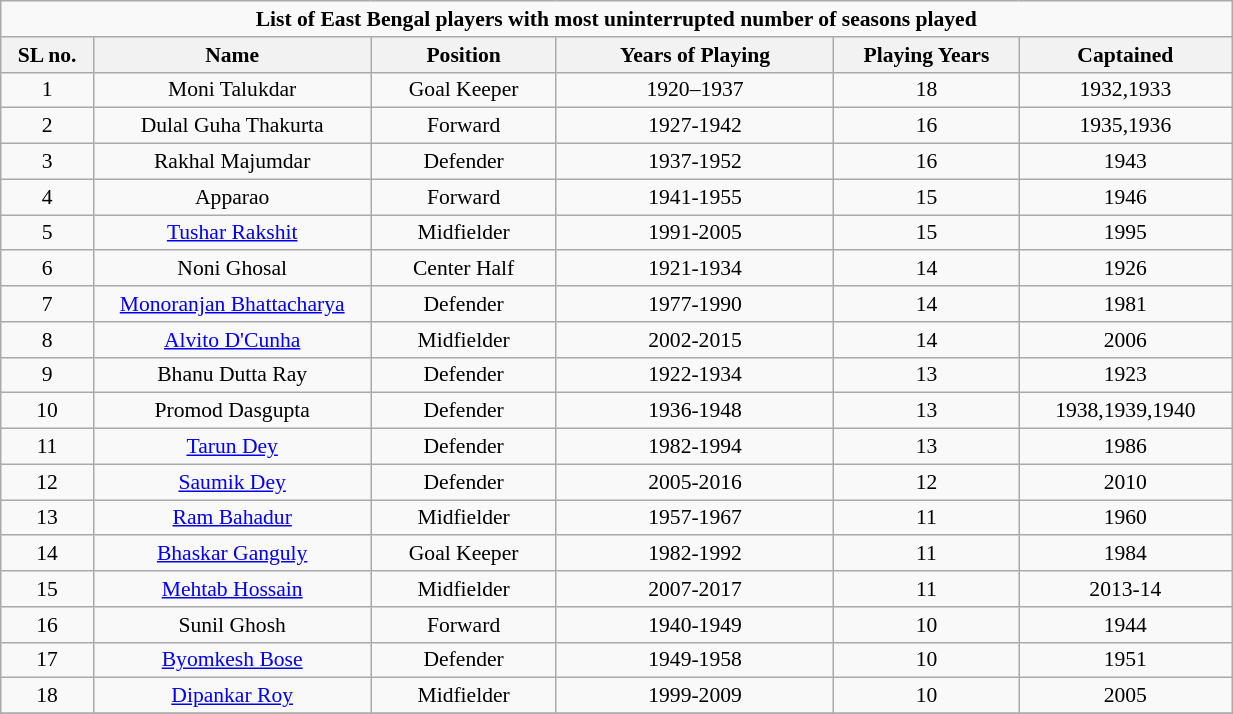<table class="wikitable" style="font-size:90%; width:65%; text-align:center">
<tr>
<td Colspan="6"><strong>List of East Bengal players with most uninterrupted number of seasons played</strong></td>
</tr>
<tr>
<th width="5%">SL no.</th>
<th width="15%">Name</th>
<th width="10%">Position</th>
<th width="15%">Years of Playing</th>
<th width="10%">Playing Years</th>
<th width="10%">Captained</th>
</tr>
<tr>
<td>1</td>
<td>Moni Talukdar</td>
<td>Goal Keeper</td>
<td>1920–1937</td>
<td>18</td>
<td>1932,1933</td>
</tr>
<tr>
<td>2</td>
<td>Dulal Guha Thakurta</td>
<td>Forward</td>
<td>1927-1942</td>
<td>16</td>
<td>1935,1936</td>
</tr>
<tr>
<td>3</td>
<td>Rakhal Majumdar</td>
<td>Defender</td>
<td>1937-1952</td>
<td>16</td>
<td>1943</td>
</tr>
<tr>
<td>4</td>
<td>Apparao</td>
<td>Forward</td>
<td>1941-1955</td>
<td>15</td>
<td>1946</td>
</tr>
<tr>
<td>5</td>
<td><a href='#'>Tushar Rakshit</a></td>
<td>Midfielder</td>
<td>1991-2005</td>
<td>15</td>
<td>1995</td>
</tr>
<tr>
<td>6</td>
<td>Noni Ghosal</td>
<td>Center Half</td>
<td>1921-1934</td>
<td>14</td>
<td>1926</td>
</tr>
<tr>
<td>7</td>
<td><a href='#'>Monoranjan Bhattacharya</a></td>
<td>Defender</td>
<td>1977-1990</td>
<td>14</td>
<td>1981</td>
</tr>
<tr>
<td>8</td>
<td><a href='#'>Alvito D'Cunha</a></td>
<td>Midfielder</td>
<td>2002-2015</td>
<td>14</td>
<td>2006</td>
</tr>
<tr>
<td>9</td>
<td>Bhanu Dutta Ray</td>
<td>Defender</td>
<td>1922-1934</td>
<td>13</td>
<td>1923</td>
</tr>
<tr>
<td>10</td>
<td>Promod Dasgupta</td>
<td>Defender</td>
<td>1936-1948</td>
<td>13</td>
<td>1938,1939,1940</td>
</tr>
<tr>
<td>11</td>
<td><a href='#'>Tarun Dey</a></td>
<td>Defender</td>
<td>1982-1994</td>
<td>13</td>
<td>1986</td>
</tr>
<tr>
<td>12</td>
<td><a href='#'>Saumik Dey</a></td>
<td>Defender</td>
<td>2005-2016</td>
<td>12</td>
<td>2010</td>
</tr>
<tr>
<td>13</td>
<td><a href='#'>Ram Bahadur</a></td>
<td>Midfielder</td>
<td>1957-1967</td>
<td>11</td>
<td>1960</td>
</tr>
<tr>
<td>14</td>
<td><a href='#'>Bhaskar Ganguly</a></td>
<td>Goal Keeper</td>
<td>1982-1992</td>
<td>11</td>
<td>1984</td>
</tr>
<tr>
<td>15</td>
<td><a href='#'>Mehtab Hossain</a></td>
<td>Midfielder</td>
<td>2007-2017</td>
<td>11</td>
<td>2013-14</td>
</tr>
<tr>
<td>16</td>
<td>Sunil Ghosh</td>
<td>Forward</td>
<td>1940-1949</td>
<td>10</td>
<td>1944</td>
</tr>
<tr>
<td>17</td>
<td><a href='#'>Byomkesh Bose</a></td>
<td>Defender</td>
<td>1949-1958</td>
<td>10</td>
<td>1951</td>
</tr>
<tr>
<td>18</td>
<td><a href='#'>Dipankar Roy</a></td>
<td>Midfielder</td>
<td>1999-2009</td>
<td>10</td>
<td>2005</td>
</tr>
<tr>
</tr>
</table>
